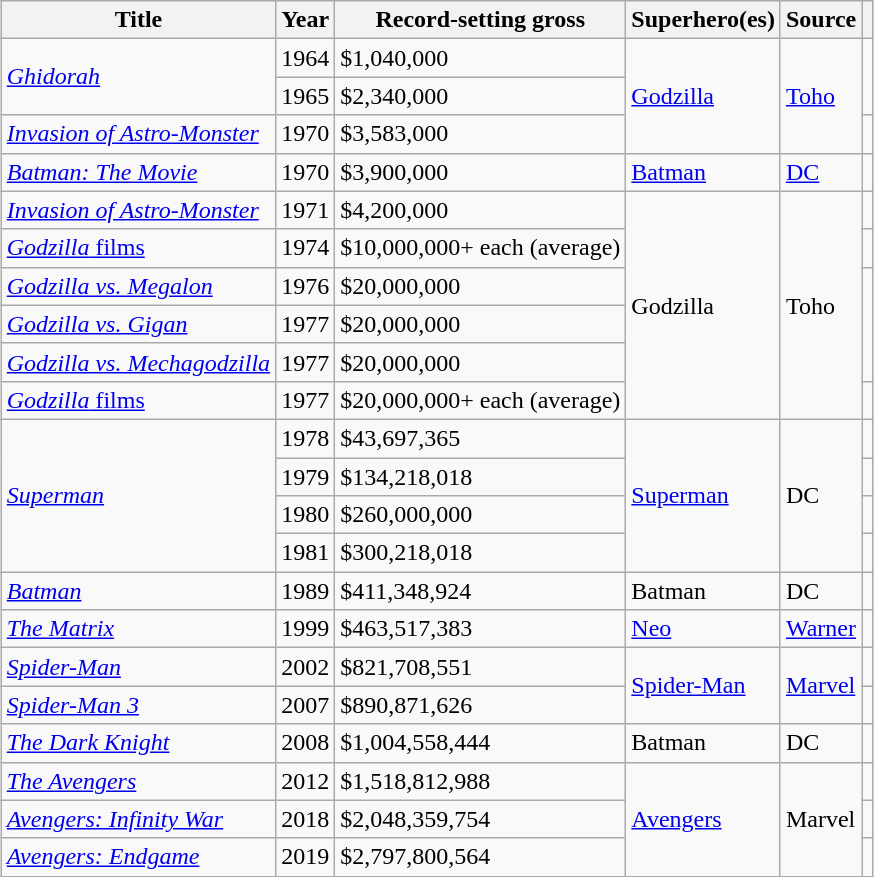<table class="wikitable sortable" style="margin:auto;">
<tr>
<th scope="col">Title</th>
<th scope="col">Year</th>
<th scope="col">Record-setting gross</th>
<th scope="col">Superhero(es)</th>
<th scope="col">Source</th>
<th scope="col" class=unsortable></th>
</tr>
<tr>
<td scope="row" rowspan="2"><em><a href='#'>Ghidorah</a></em></td>
<td style="text-align:center;">1964</td>
<td style="text-align:left;">$1,040,000 </td>
<td rowspan="3"><a href='#'>Godzilla</a></td>
<td rowspan="3"><a href='#'>Toho</a></td>
<td rowspan="2"></td>
</tr>
<tr>
<td style="text-align:center;">1965</td>
<td style="text-align:left;">$2,340,000</td>
</tr>
<tr>
<td scope="row"><em><a href='#'>Invasion of Astro-Monster</a></em></td>
<td style="text-align:center;">1970</td>
<td style="text-align:left;">$3,583,000</td>
<td></td>
</tr>
<tr>
<td scope="row"><em><a href='#'>Batman: The Movie</a></em></td>
<td style="text-align:center;">1970</td>
<td style="text-align:left;">$3,900,000</td>
<td><a href='#'>Batman</a></td>
<td><a href='#'>DC</a></td>
<td></td>
</tr>
<tr>
<td scope="row"><em><a href='#'>Invasion of Astro-Monster</a></em></td>
<td style="text-align:center;">1971</td>
<td style="text-align:left;">$4,200,000</td>
<td rowspan="6">Godzilla</td>
<td rowspan="6">Toho</td>
<td></td>
</tr>
<tr>
<td scope="row"><a href='#'><em>Godzilla</em> films</a></td>
<td style="text-align:center;">1974</td>
<td style="text-align:left;">$10,000,000+ each (average)</td>
<td></td>
</tr>
<tr>
<td scope="row"><em><a href='#'>Godzilla vs. Megalon</a></em></td>
<td style="text-align:center;">1976</td>
<td style="text-align:left;">$20,000,000</td>
<td rowspan="3"></td>
</tr>
<tr>
<td scope="row"><em><a href='#'>Godzilla vs. Gigan</a></em></td>
<td style="text-align:center;">1977</td>
<td style="text-align:left;">$20,000,000</td>
</tr>
<tr>
<td scope="row"><em><a href='#'>Godzilla vs. Mechagodzilla</a></em></td>
<td style="text-align:center;">1977</td>
<td style="text-align:left;">$20,000,000</td>
</tr>
<tr>
<td scope="row"><a href='#'><em>Godzilla</em> films</a></td>
<td style="text-align:center;">1977</td>
<td style="text-align:left;">$20,000,000+ each (average)</td>
<td></td>
</tr>
<tr>
<td scope="row" rowspan="4"><em><a href='#'>Superman</a></em></td>
<td style="text-align:center;">1978</td>
<td style="text-align:left;">$43,697,365</td>
<td rowspan="4"><a href='#'>Superman</a></td>
<td rowspan="4">DC</td>
<td></td>
</tr>
<tr>
<td style="text-align:center;">1979</td>
<td style="text-align:left;">$134,218,018</td>
<td></td>
</tr>
<tr>
<td style="text-align:center;">1980</td>
<td style="text-align:left;">$260,000,000</td>
<td></td>
</tr>
<tr>
<td style="text-align:center;">1981</td>
<td style="text-align:left;">$300,218,018</td>
<td></td>
</tr>
<tr>
<td scope="row"><em><a href='#'>Batman</a></em></td>
<td style="text-align:center;">1989</td>
<td style="text-align:left;">$411,348,924</td>
<td>Batman</td>
<td>DC</td>
<td></td>
</tr>
<tr>
<td scope="row"><em><a href='#'>The Matrix</a></em></td>
<td style="text-align:center;">1999</td>
<td style="text-align:left;">$463,517,383</td>
<td><a href='#'>Neo</a></td>
<td><a href='#'>Warner</a></td>
<td></td>
</tr>
<tr>
<td scope="row"><em><a href='#'>Spider-Man</a></em></td>
<td style="text-align:center;">2002</td>
<td style="text-align:left;">$821,708,551</td>
<td rowspan=2><a href='#'>Spider-Man</a></td>
<td rowspan=2><a href='#'>Marvel</a></td>
<td></td>
</tr>
<tr>
<td scope="row"><em><a href='#'>Spider-Man 3</a></em></td>
<td style="text-align:center;">2007</td>
<td style="text-align:left;">$890,871,626</td>
<td></td>
</tr>
<tr>
<td scope="row"><em><a href='#'>The Dark Knight</a></em></td>
<td style="text-align:center;">2008</td>
<td style="text-align:left;">$1,004,558,444</td>
<td>Batman</td>
<td>DC</td>
<td></td>
</tr>
<tr>
<td scope="row"><em><a href='#'>The Avengers</a></em></td>
<td style="text-align:center;">2012</td>
<td style="text-align:left;">$1,518,812,988</td>
<td rowspan=3><a href='#'>Avengers</a></td>
<td rowspan=3>Marvel</td>
<td></td>
</tr>
<tr>
<td ! scope="row"><em><a href='#'>Avengers: Infinity War</a></em></td>
<td style="text-align:center;">2018</td>
<td style="text-align:left;">$2,048,359,754</td>
<td></td>
</tr>
<tr>
<td ! scope="row"><em><a href='#'>Avengers: Endgame</a></em></td>
<td style="text-align:center;">2019</td>
<td style="text-align:left;">$2,797,800,564</td>
<td></td>
</tr>
</table>
